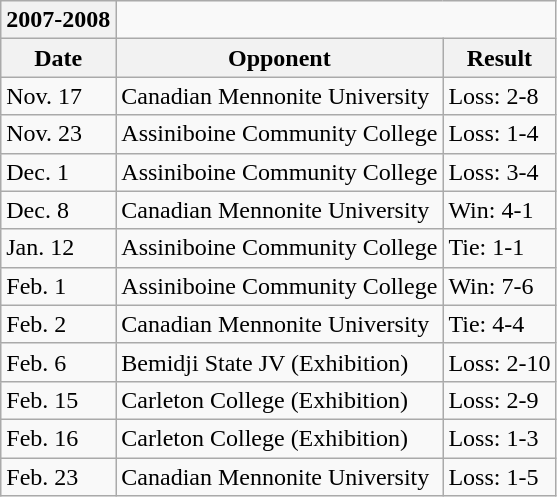<table class="wikitable">
<tr>
<th>2007-2008</th>
</tr>
<tr>
<th>Date</th>
<th>Opponent</th>
<th>Result</th>
</tr>
<tr>
<td>Nov. 17</td>
<td>Canadian Mennonite University</td>
<td>Loss: 2-8</td>
</tr>
<tr>
<td>Nov. 23</td>
<td>Assiniboine Community College</td>
<td>Loss: 1-4</td>
</tr>
<tr>
<td>Dec. 1</td>
<td>Assiniboine Community College</td>
<td>Loss: 3-4</td>
</tr>
<tr>
<td>Dec. 8</td>
<td>Canadian Mennonite University</td>
<td>Win: 4-1</td>
</tr>
<tr>
<td>Jan. 12</td>
<td>Assiniboine Community College</td>
<td>Tie: 1-1</td>
</tr>
<tr>
<td>Feb. 1</td>
<td>Assiniboine Community College</td>
<td>Win: 7-6</td>
</tr>
<tr>
<td>Feb. 2</td>
<td>Canadian Mennonite University</td>
<td>Tie: 4-4</td>
</tr>
<tr>
<td>Feb. 6</td>
<td>Bemidji State JV (Exhibition)</td>
<td>Loss: 2-10</td>
</tr>
<tr>
<td>Feb. 15</td>
<td>Carleton College (Exhibition)</td>
<td>Loss: 2-9</td>
</tr>
<tr>
<td>Feb. 16</td>
<td>Carleton College (Exhibition)</td>
<td>Loss: 1-3</td>
</tr>
<tr>
<td>Feb. 23</td>
<td>Canadian Mennonite University</td>
<td>Loss: 1-5</td>
</tr>
</table>
